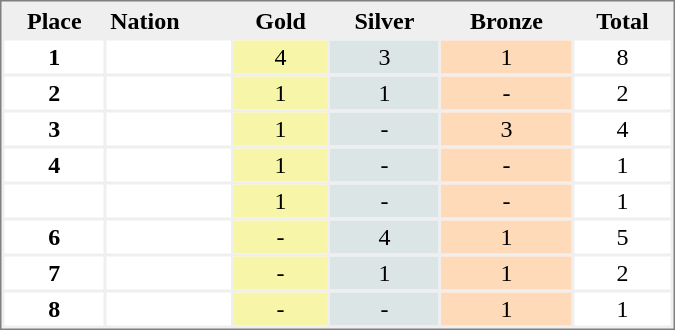<table style="border-style:solid;border-width:1px;border-color:#808080;background-color:#EFEFEF" cellspacing="2" cellpadding="2" width="450px">
<tr bgcolor="#EFEFEF">
<th align="center">Place</th>
<th align="left">Nation</th>
<th align="center">Gold</th>
<th align="center">Silver</th>
<th align="center">Bronze</th>
<th align="center">Total</th>
</tr>
<tr align="center" valign="top" bgcolor="#FFFFFF">
<th>1</th>
<td align="left"></td>
<td style="background:#F7F6A8;">4</td>
<td style="background:#DCE5E5;">3</td>
<td style="background:#FFDAB9;">1</td>
<td>8</td>
</tr>
<tr align="center" valign="top" bgcolor="#FFFFFF">
<th>2</th>
<td align="left"></td>
<td style="background:#F7F6A8;">1</td>
<td style="background:#DCE5E5;">1</td>
<td style="background:#FFDAB9;">-</td>
<td>2</td>
</tr>
<tr align="center" valign="top" bgcolor="#FFFFFF">
<th>3</th>
<td align="left"></td>
<td style="background:#F7F6A8;">1</td>
<td style="background:#DCE5E5;">-</td>
<td style="background:#FFDAB9;">3</td>
<td>4</td>
</tr>
<tr align="center" valign="top" bgcolor="#FFFFFF">
<th>4</th>
<td align="left"></td>
<td style="background:#F7F6A8;">1</td>
<td style="background:#DCE5E5;">-</td>
<td style="background:#FFDAB9;">-</td>
<td>1</td>
</tr>
<tr align="center" valign="top" bgcolor="#FFFFFF">
<th></th>
<td align="left"></td>
<td style="background:#F7F6A8;">1</td>
<td style="background:#DCE5E5;">-</td>
<td style="background:#FFDAB9;">-</td>
<td>1</td>
</tr>
<tr align="center" valign="top" bgcolor="#FFFFFF">
<th>6</th>
<td align="left"></td>
<td style="background:#F7F6A8;">-</td>
<td style="background:#DCE5E5;">4</td>
<td style="background:#FFDAB9;">1</td>
<td>5</td>
</tr>
<tr align="center" valign="top" bgcolor="#FFFFFF">
<th>7</th>
<td align="left"></td>
<td style="background:#F7F6A8;">-</td>
<td style="background:#DCE5E5;">1</td>
<td style="background:#FFDAB9;">1</td>
<td>2</td>
</tr>
<tr align="center" valign="top" bgcolor="#FFFFFF">
<th>8</th>
<td align="left"></td>
<td style="background:#F7F6A8;">-</td>
<td style="background:#DCE5E5;">-</td>
<td style="background:#FFDAB9;">1</td>
<td>1</td>
</tr>
</table>
